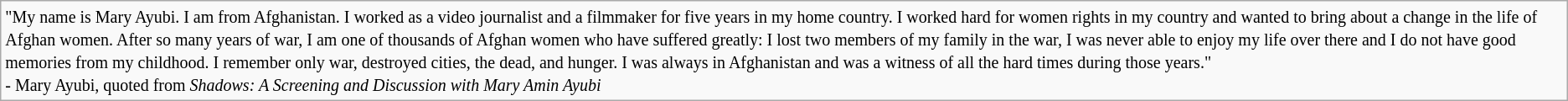<table class="wikitable">
<tr>
<td><small>"My name is Mary Ayubi. I am from Afghanistan. I worked as a video journalist and a filmmaker for five years in my home country. I worked hard for women rights in my country and wanted to bring about a change in the life of Afghan women. After so many years of war, I am one of thousands of Afghan women who have suffered greatly: I lost two members of my family in the war, I was never able to enjoy my life over there and I do not have good memories from my childhood. I remember only war, destroyed cities, the dead, and hunger. I was always in Afghanistan and was a witness of all the hard times during those years."</small><br><small>- Mary Ayubi, quoted from <em>Shadows: A Screening and Discussion with Mary Amin Ayubi</em></small></td>
</tr>
</table>
